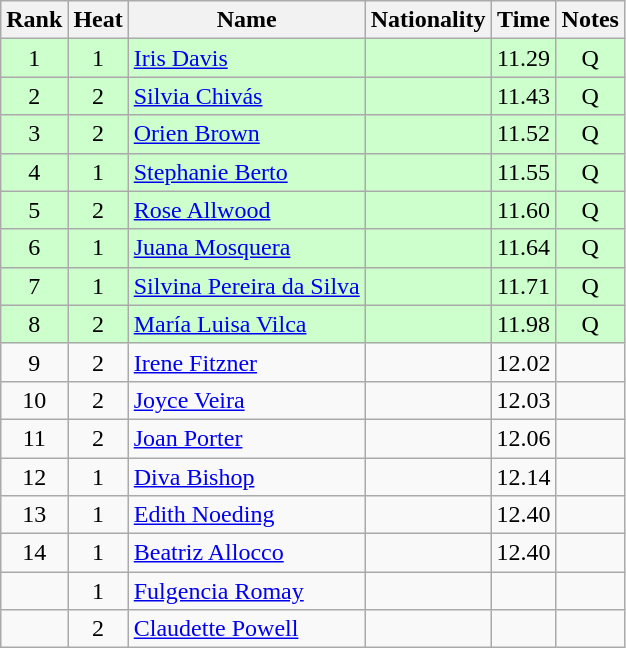<table class="wikitable sortable" style="text-align:center">
<tr>
<th>Rank</th>
<th>Heat</th>
<th>Name</th>
<th>Nationality</th>
<th>Time</th>
<th>Notes</th>
</tr>
<tr bgcolor=ccffcc>
<td>1</td>
<td>1</td>
<td align=left><a href='#'>Iris Davis</a></td>
<td align=left></td>
<td>11.29</td>
<td>Q</td>
</tr>
<tr bgcolor=ccffcc>
<td>2</td>
<td>2</td>
<td align=left><a href='#'>Silvia Chivás</a></td>
<td align=left></td>
<td>11.43</td>
<td>Q</td>
</tr>
<tr bgcolor=ccffcc>
<td>3</td>
<td>2</td>
<td align=left><a href='#'>Orien Brown</a></td>
<td align=left></td>
<td>11.52</td>
<td>Q</td>
</tr>
<tr bgcolor=ccffcc>
<td>4</td>
<td>1</td>
<td align=left><a href='#'>Stephanie Berto</a></td>
<td align=left></td>
<td>11.55</td>
<td>Q</td>
</tr>
<tr bgcolor=ccffcc>
<td>5</td>
<td>2</td>
<td align=left><a href='#'>Rose Allwood</a></td>
<td align=left></td>
<td>11.60</td>
<td>Q</td>
</tr>
<tr bgcolor=ccffcc>
<td>6</td>
<td>1</td>
<td align=left><a href='#'>Juana Mosquera</a></td>
<td align=left></td>
<td>11.64</td>
<td>Q</td>
</tr>
<tr bgcolor=ccffcc>
<td>7</td>
<td>1</td>
<td align=left><a href='#'>Silvina Pereira da Silva</a></td>
<td align=left></td>
<td>11.71</td>
<td>Q</td>
</tr>
<tr bgcolor=ccffcc>
<td>8</td>
<td>2</td>
<td align=left><a href='#'>María Luisa Vilca</a></td>
<td align=left></td>
<td>11.98</td>
<td>Q</td>
</tr>
<tr>
<td>9</td>
<td>2</td>
<td align=left><a href='#'>Irene Fitzner</a></td>
<td align=left></td>
<td>12.02</td>
<td></td>
</tr>
<tr>
<td>10</td>
<td>2</td>
<td align=left><a href='#'>Joyce Veira</a></td>
<td align=left></td>
<td>12.03</td>
<td></td>
</tr>
<tr>
<td>11</td>
<td>2</td>
<td align=left><a href='#'>Joan Porter</a></td>
<td align=left></td>
<td>12.06</td>
<td></td>
</tr>
<tr>
<td>12</td>
<td>1</td>
<td align=left><a href='#'>Diva Bishop</a></td>
<td align=left></td>
<td>12.14</td>
<td></td>
</tr>
<tr>
<td>13</td>
<td>1</td>
<td align=left><a href='#'>Edith Noeding</a></td>
<td align=left></td>
<td>12.40</td>
<td></td>
</tr>
<tr>
<td>14</td>
<td>1</td>
<td align=left><a href='#'>Beatriz Allocco</a></td>
<td align=left></td>
<td>12.40</td>
<td></td>
</tr>
<tr>
<td></td>
<td>1</td>
<td align=left><a href='#'>Fulgencia Romay</a></td>
<td align=left></td>
<td></td>
<td></td>
</tr>
<tr>
<td></td>
<td>2</td>
<td align=left><a href='#'>Claudette Powell</a></td>
<td align=left></td>
<td></td>
<td></td>
</tr>
</table>
